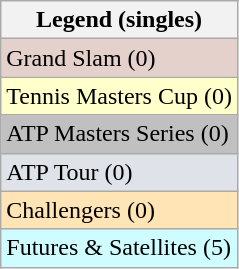<table class="wikitable">
<tr>
<th>Legend (singles)</th>
</tr>
<tr bgcolor="#e5d1cb">
<td>Grand Slam (0)</td>
</tr>
<tr bgcolor="ffffcc">
<td>Tennis Masters Cup (0)</td>
</tr>
<tr bgcolor="silver">
<td>ATP Masters Series (0)</td>
</tr>
<tr bgcolor="#dfe2e9">
<td>ATP Tour (0)</td>
</tr>
<tr bgcolor="moccasin">
<td>Challengers (0)</td>
</tr>
<tr bgcolor="CFFCFF">
<td>Futures & Satellites (5)</td>
</tr>
</table>
